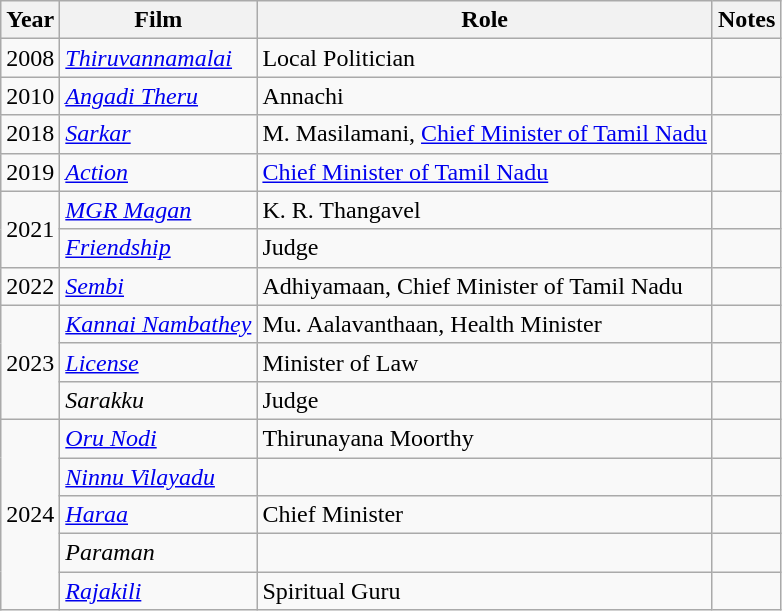<table class="wikitable sortable">
<tr>
<th scope="col">Year</th>
<th scope="col">Film</th>
<th scope="col">Role</th>
<th class="unsortable" scope="col">Notes</th>
</tr>
<tr>
<td>2008</td>
<td><em><a href='#'>Thiruvannamalai</a></em></td>
<td>Local Politician</td>
<td></td>
</tr>
<tr>
<td>2010</td>
<td><em><a href='#'>Angadi Theru</a></em></td>
<td>Annachi</td>
<td></td>
</tr>
<tr>
<td>2018</td>
<td><em><a href='#'>Sarkar</a></em></td>
<td>M. Masilamani, <a href='#'>Chief Minister of Tamil Nadu</a></td>
<td></td>
</tr>
<tr>
<td>2019</td>
<td><em><a href='#'>Action</a></em></td>
<td><a href='#'>Chief Minister of Tamil Nadu</a></td>
<td></td>
</tr>
<tr>
<td rowspan="2">2021</td>
<td><em><a href='#'>MGR Magan</a></em></td>
<td>K. R. Thangavel</td>
<td></td>
</tr>
<tr>
<td><em><a href='#'>Friendship</a></em></td>
<td>Judge</td>
<td></td>
</tr>
<tr>
<td>2022</td>
<td><em><a href='#'>Sembi</a></em></td>
<td>Adhiyamaan, Chief Minister of Tamil Nadu</td>
<td></td>
</tr>
<tr>
<td rowspan="3">2023</td>
<td><em><a href='#'>Kannai Nambathey</a></em></td>
<td>Mu. Aalavanthaan, Health Minister</td>
<td></td>
</tr>
<tr>
<td><em><a href='#'>License</a></em></td>
<td>Minister of Law</td>
<td></td>
</tr>
<tr>
<td><em>Sarakku</em></td>
<td>Judge</td>
<td></td>
</tr>
<tr>
<td rowspan="5">2024</td>
<td><em><a href='#'>Oru Nodi</a></em></td>
<td>Thirunayana Moorthy</td>
<td></td>
</tr>
<tr>
<td><em><a href='#'>Ninnu Vilayadu</a></em></td>
<td></td>
<td></td>
</tr>
<tr>
<td><em><a href='#'>Haraa</a></em></td>
<td>Chief Minister</td>
<td></td>
</tr>
<tr>
<td><em>Paraman</em></td>
<td></td>
<td></td>
</tr>
<tr>
<td><em><a href='#'>Rajakili</a></em></td>
<td>Spiritual Guru</td>
<td></td>
</tr>
</table>
